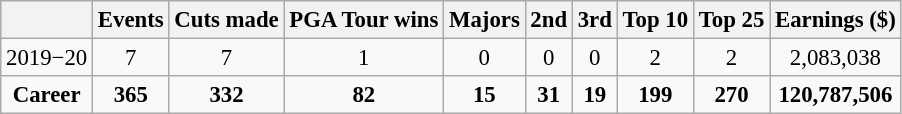<table class=wikitable style="font-size:95%;text-align:center">
<tr>
<th></th>
<th>Events</th>
<th>Cuts made</th>
<th>PGA Tour wins</th>
<th>Majors</th>
<th>2nd</th>
<th>3rd</th>
<th>Top 10</th>
<th>Top 25</th>
<th>Earnings ($)</th>
</tr>
<tr>
<td>2019−20</td>
<td>7</td>
<td>7</td>
<td>1</td>
<td>0</td>
<td>0</td>
<td>0</td>
<td>2</td>
<td>2</td>
<td>2,083,038</td>
</tr>
<tr>
<td><strong>Career</strong></td>
<td><strong>365</strong></td>
<td><strong>332</strong></td>
<td><strong>82</strong></td>
<td><strong>15</strong></td>
<td><strong>31</strong></td>
<td><strong>19</strong></td>
<td><strong>199</strong></td>
<td><strong>270</strong></td>
<td><strong>120,787,506</strong></td>
</tr>
</table>
